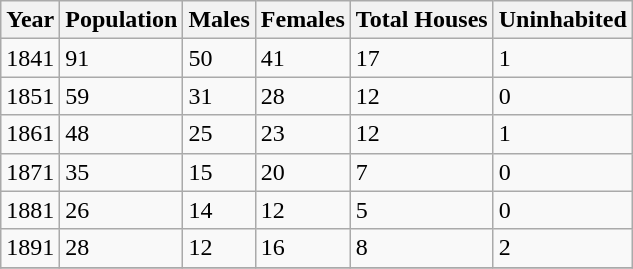<table class="wikitable">
<tr>
<th>Year</th>
<th>Population</th>
<th>Males</th>
<th>Females</th>
<th>Total Houses</th>
<th>Uninhabited</th>
</tr>
<tr>
<td>1841</td>
<td>91</td>
<td>50</td>
<td>41</td>
<td>17</td>
<td>1</td>
</tr>
<tr>
<td>1851</td>
<td>59</td>
<td>31</td>
<td>28</td>
<td>12</td>
<td>0</td>
</tr>
<tr>
<td>1861</td>
<td>48</td>
<td>25</td>
<td>23</td>
<td>12</td>
<td>1</td>
</tr>
<tr>
<td>1871</td>
<td>35</td>
<td>15</td>
<td>20</td>
<td>7</td>
<td>0</td>
</tr>
<tr>
<td>1881</td>
<td>26</td>
<td>14</td>
<td>12</td>
<td>5</td>
<td>0</td>
</tr>
<tr>
<td>1891</td>
<td>28</td>
<td>12</td>
<td>16</td>
<td>8</td>
<td>2</td>
</tr>
<tr>
</tr>
</table>
